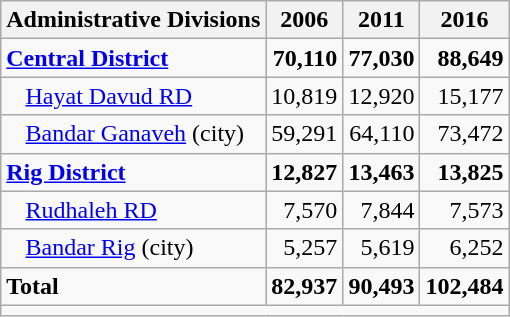<table class="wikitable">
<tr>
<th>Administrative Divisions</th>
<th>2006</th>
<th>2011</th>
<th>2016</th>
</tr>
<tr>
<td><strong><a href='#'>Central District</a></strong></td>
<td style="text-align: right;"><strong>70,110</strong></td>
<td style="text-align: right;"><strong>77,030</strong></td>
<td style="text-align: right;"><strong>88,649</strong></td>
</tr>
<tr>
<td style="padding-left: 1em;"><a href='#'>Hayat Davud RD</a></td>
<td style="text-align: right;">10,819</td>
<td style="text-align: right;">12,920</td>
<td style="text-align: right;">15,177</td>
</tr>
<tr>
<td style="padding-left: 1em;"><a href='#'>Bandar Ganaveh</a> (city)</td>
<td style="text-align: right;">59,291</td>
<td style="text-align: right;">64,110</td>
<td style="text-align: right;">73,472</td>
</tr>
<tr>
<td><strong><a href='#'>Rig District</a></strong></td>
<td style="text-align: right;"><strong>12,827</strong></td>
<td style="text-align: right;"><strong>13,463</strong></td>
<td style="text-align: right;"><strong>13,825</strong></td>
</tr>
<tr>
<td style="padding-left: 1em;"><a href='#'>Rudhaleh RD</a></td>
<td style="text-align: right;">7,570</td>
<td style="text-align: right;">7,844</td>
<td style="text-align: right;">7,573</td>
</tr>
<tr>
<td style="padding-left: 1em;"><a href='#'>Bandar Rig</a> (city)</td>
<td style="text-align: right;">5,257</td>
<td style="text-align: right;">5,619</td>
<td style="text-align: right;">6,252</td>
</tr>
<tr>
<td><strong>Total</strong></td>
<td style="text-align: right;"><strong>82,937</strong></td>
<td style="text-align: right;"><strong>90,493</strong></td>
<td style="text-align: right;"><strong>102,484</strong></td>
</tr>
<tr>
<td colspan=4></td>
</tr>
</table>
